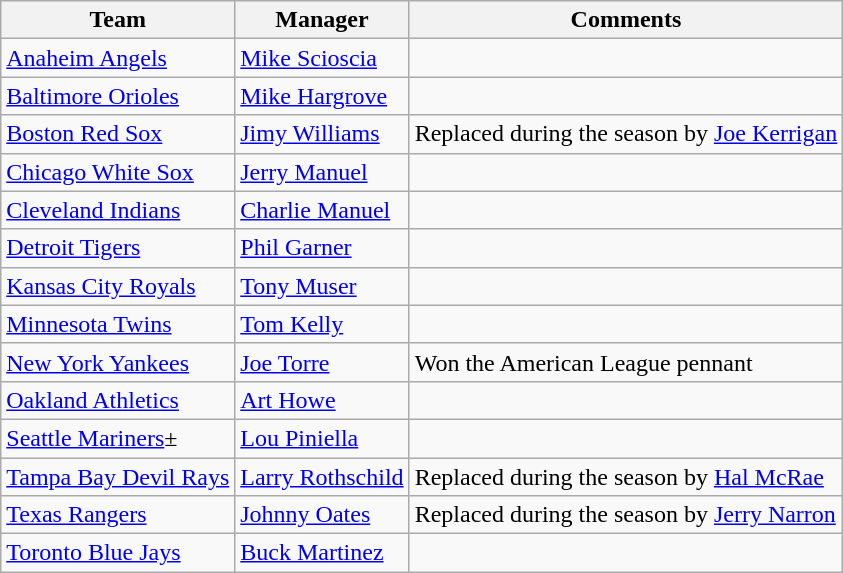<table class="wikitable">
<tr>
<th>Team</th>
<th>Manager</th>
<th>Comments</th>
</tr>
<tr>
<td><a href='#'>Anaheim Angels</a></td>
<td><a href='#'>Mike Scioscia</a></td>
<td></td>
</tr>
<tr>
<td><a href='#'>Baltimore Orioles</a></td>
<td><a href='#'>Mike Hargrove</a></td>
<td></td>
</tr>
<tr>
<td><a href='#'>Boston Red Sox</a></td>
<td><a href='#'>Jimy Williams</a></td>
<td>Replaced during the season by <a href='#'>Joe Kerrigan</a></td>
</tr>
<tr>
<td><a href='#'>Chicago White Sox</a></td>
<td><a href='#'>Jerry Manuel</a></td>
<td></td>
</tr>
<tr>
<td><a href='#'>Cleveland Indians</a></td>
<td><a href='#'>Charlie Manuel</a></td>
<td></td>
</tr>
<tr>
<td><a href='#'>Detroit Tigers</a></td>
<td><a href='#'>Phil Garner</a></td>
<td></td>
</tr>
<tr>
<td><a href='#'>Kansas City Royals</a></td>
<td><a href='#'>Tony Muser</a></td>
<td></td>
</tr>
<tr>
<td><a href='#'>Minnesota Twins</a></td>
<td><a href='#'>Tom Kelly</a></td>
<td></td>
</tr>
<tr>
<td><a href='#'>New York Yankees</a></td>
<td><a href='#'>Joe Torre</a></td>
<td>Won the American League pennant</td>
</tr>
<tr>
<td><a href='#'>Oakland Athletics</a></td>
<td><a href='#'>Art Howe</a></td>
<td></td>
</tr>
<tr>
<td><a href='#'>Seattle Mariners</a>±</td>
<td><a href='#'>Lou Piniella</a></td>
<td></td>
</tr>
<tr>
<td><a href='#'>Tampa Bay Devil Rays</a></td>
<td><a href='#'>Larry Rothschild</a></td>
<td>Replaced during the season by <a href='#'>Hal McRae</a></td>
</tr>
<tr>
<td><a href='#'>Texas Rangers</a></td>
<td><a href='#'>Johnny Oates</a></td>
<td>Replaced during the season by <a href='#'>Jerry Narron</a></td>
</tr>
<tr>
<td><a href='#'>Toronto Blue Jays</a></td>
<td><a href='#'>Buck Martinez</a></td>
<td></td>
</tr>
</table>
